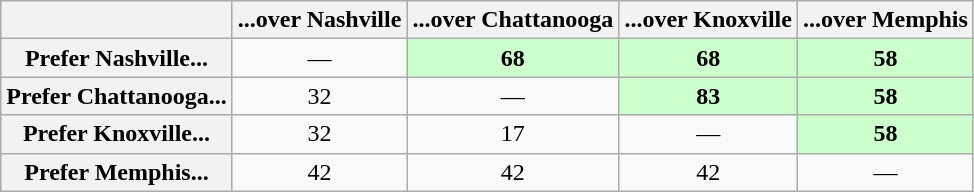<table class="wikitable" style="text-align:center">
<tr>
<th></th>
<th>...over <strong>Nashville</strong></th>
<th>...over <strong>Chattanooga</strong></th>
<th>...over <strong>Knoxville</strong></th>
<th>...over <strong>Memphis</strong></th>
</tr>
<tr>
<th>Prefer <strong>Nashville</strong>...</th>
<td>—</td>
<td style="background:#cfc;"><strong>68</strong></td>
<td style="background:#cfc;"><strong>68</strong></td>
<td style="background:#cfc;"><strong>58</strong></td>
</tr>
<tr>
<th>Prefer <strong>Chattanooga</strong>...</th>
<td>32</td>
<td>—</td>
<td style="background:#cfc;"><strong>83</strong></td>
<td style="background:#cfc;"><strong>58</strong></td>
</tr>
<tr>
<th>Prefer <strong>Knoxville</strong>...</th>
<td>32</td>
<td>17</td>
<td>—</td>
<td style="background:#cfc;"><strong>58</strong></td>
</tr>
<tr>
<th>Prefer <strong>Memphis</strong>...</th>
<td>42</td>
<td>42</td>
<td>42</td>
<td>—</td>
</tr>
</table>
